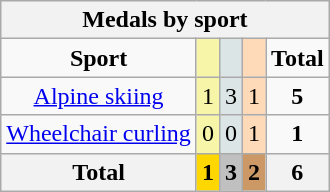<table class="wikitable">
<tr style="background:#efefef;">
<th colspan=5>Medals by sport</th>
</tr>
<tr align=center>
<td><strong>Sport</strong></td>
<td style="background:#f7f6a8;"></td>
<td style="background:#dce5e5;"></td>
<td style="background:#ffdab9;"></td>
<td><strong>Total</strong></td>
</tr>
<tr align=center>
<td><a href='#'>Alpine skiing</a></td>
<td style="background:#F7F6A8;">1</td>
<td style="background:#DCE5E5;">3</td>
<td style="background:#FFDAB9;">1</td>
<td><strong>5</strong></td>
</tr>
<tr align=center>
<td><a href='#'>Wheelchair curling</a></td>
<td style="background:#F7F6A8;">0</td>
<td style="background:#DCE5E5;">0</td>
<td style="background:#FFDAB9;">1</td>
<td><strong>1</strong></td>
</tr>
<tr align=center>
<th>Total</th>
<th style="background:gold;">1</th>
<th style="background:silver;">3</th>
<th style="background:#c96;">2</th>
<th>6</th>
</tr>
</table>
